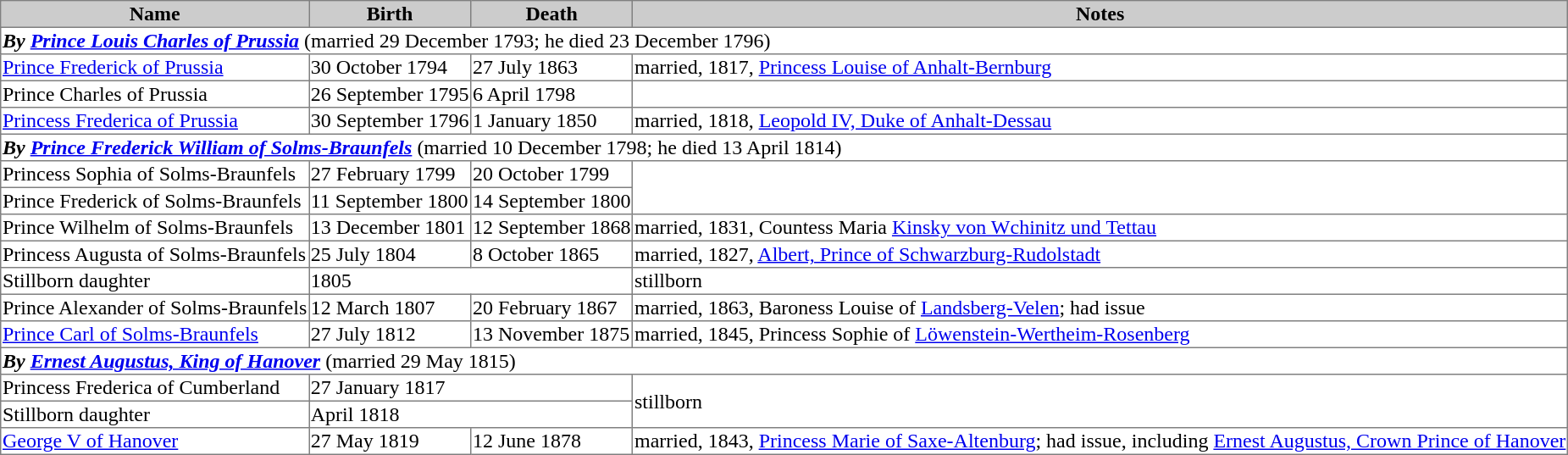<table border=1 style="border-collapse: collapse;">
<tr bgcolor=cccccc>
<th>Name</th>
<th>Birth</th>
<th>Death</th>
<th>Notes</th>
</tr>
<tr>
<td colspan=4><strong><em>By <a href='#'>Prince Louis Charles of Prussia</a></em></strong> (married 29 December 1793; he died 23 December 1796)</td>
</tr>
<tr>
<td><a href='#'>Prince Frederick of Prussia</a></td>
<td>30 October 1794</td>
<td>27 July 1863</td>
<td>married, 1817, <a href='#'>Princess Louise of Anhalt-Bernburg</a></td>
</tr>
<tr>
<td>Prince Charles of Prussia</td>
<td>26 September 1795</td>
<td>6 April 1798</td>
<td></td>
</tr>
<tr>
<td><a href='#'>Princess Frederica of Prussia</a></td>
<td>30 September 1796</td>
<td>1 January 1850</td>
<td>married, 1818, <a href='#'>Leopold IV, Duke of Anhalt-Dessau</a></td>
</tr>
<tr>
<td colspan=4><strong><em>By <a href='#'>Prince Frederick William of Solms-Braunfels</a></em></strong> (married 10 December 1798; he died 13 April 1814)</td>
</tr>
<tr>
<td>Princess Sophia of Solms-Braunfels</td>
<td>27 February 1799</td>
<td>20 October 1799</td>
<td rowspan="2"></td>
</tr>
<tr>
<td>Prince Frederick of Solms-Braunfels</td>
<td>11 September 1800</td>
<td>14 September 1800</td>
</tr>
<tr>
<td>Prince Wilhelm of Solms-Braunfels</td>
<td>13 December 1801</td>
<td>12 September 1868</td>
<td>married, 1831, Countess Maria <a href='#'>Kinsky von Wchinitz und Tettau</a></td>
</tr>
<tr>
<td>Princess Augusta of Solms-Braunfels</td>
<td>25 July 1804</td>
<td>8 October 1865</td>
<td>married, 1827, <a href='#'>Albert, Prince of Schwarzburg-Rudolstadt</a></td>
</tr>
<tr>
<td>Stillborn daughter</td>
<td colspan="2">1805</td>
<td>stillborn</td>
</tr>
<tr>
<td>Prince Alexander of Solms-Braunfels</td>
<td>12 March 1807</td>
<td>20 February 1867</td>
<td>married, 1863, Baroness Louise of <a href='#'>Landsberg-Velen</a>; had issue</td>
</tr>
<tr>
<td><a href='#'>Prince Carl of Solms-Braunfels</a></td>
<td>27 July 1812</td>
<td>13 November 1875</td>
<td>married, 1845, Princess Sophie of <a href='#'>Löwenstein-Wertheim-Rosenberg</a></td>
</tr>
<tr>
<td colspan=4><strong><em>By <a href='#'>Ernest Augustus, King of Hanover</a></em></strong> (married 29 May 1815)</td>
</tr>
<tr>
<td>Princess Frederica of Cumberland</td>
<td colspan="2">27 January 1817</td>
<td rowspan="2">stillborn</td>
</tr>
<tr>
<td>Stillborn daughter</td>
<td colspan="2">April 1818</td>
</tr>
<tr>
<td><a href='#'>George V of Hanover</a></td>
<td>27 May 1819</td>
<td>12 June 1878</td>
<td>married, 1843, <a href='#'>Princess Marie of Saxe-Altenburg</a>; had issue, including <a href='#'>Ernest Augustus, Crown Prince of Hanover</a></td>
</tr>
</table>
